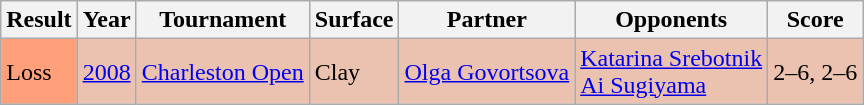<table class="wikitable sortable">
<tr>
<th>Result</th>
<th>Year</th>
<th>Tournament</th>
<th>Surface</th>
<th>Partner</th>
<th>Opponents</th>
<th>Score</th>
</tr>
<tr bgcolor=ebc2af>
<td bgcolor=ffa07a>Loss</td>
<td><a href='#'>2008</a></td>
<td><a href='#'>Charleston Open</a></td>
<td>Clay</td>
<td> <a href='#'>Olga Govortsova</a></td>
<td> <a href='#'>Katarina Srebotnik</a> <br>  <a href='#'>Ai Sugiyama</a></td>
<td>2–6, 2–6</td>
</tr>
</table>
